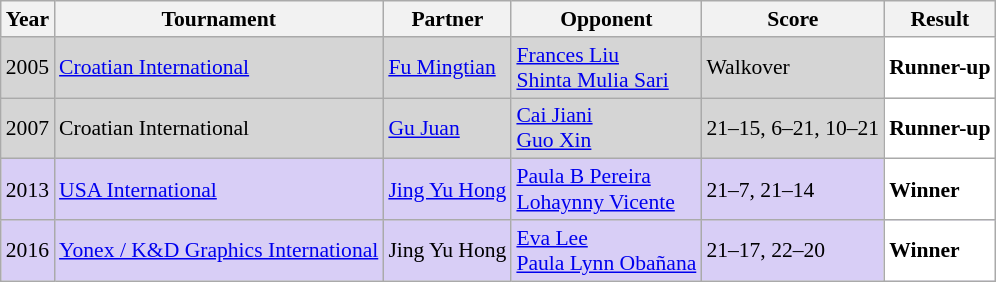<table class="sortable wikitable" style="font-size: 90%;">
<tr>
<th>Year</th>
<th>Tournament</th>
<th>Partner</th>
<th>Opponent</th>
<th>Score</th>
<th>Result</th>
</tr>
<tr style="background:#D5D5D5">
<td align="center">2005</td>
<td align="left"><a href='#'>Croatian International</a></td>
<td align="left"> <a href='#'>Fu Mingtian</a></td>
<td align="left"> <a href='#'>Frances Liu</a> <br>  <a href='#'>Shinta Mulia Sari</a></td>
<td align="left">Walkover</td>
<td style="text-align:left; background:white"> <strong>Runner-up</strong></td>
</tr>
<tr style="background:#D5D5D5">
<td align="center">2007</td>
<td align="left">Croatian International</td>
<td align="left"> <a href='#'>Gu Juan</a></td>
<td align="left"> <a href='#'>Cai Jiani</a> <br>  <a href='#'>Guo Xin</a></td>
<td align="left">21–15, 6–21, 10–21</td>
<td style="text-align:left; background:white"> <strong>Runner-up</strong></td>
</tr>
<tr style="background:#D8CEF6">
<td align="center">2013</td>
<td align="left"><a href='#'>USA International</a></td>
<td align="left"> <a href='#'>Jing Yu Hong</a></td>
<td align="left"> <a href='#'>Paula B Pereira</a> <br>  <a href='#'>Lohaynny Vicente</a></td>
<td align="left">21–7, 21–14</td>
<td style="text-align:left; background:white"> <strong>Winner</strong></td>
</tr>
<tr style="background:#D8CEF6">
<td align="center">2016</td>
<td align="left"><a href='#'>Yonex / K&D Graphics International</a></td>
<td align="left"> Jing Yu Hong</td>
<td align="left"> <a href='#'>Eva Lee</a> <br>  <a href='#'>Paula Lynn Obañana</a></td>
<td align="left">21–17, 22–20</td>
<td style="text-align:left; background:white"> <strong>Winner</strong></td>
</tr>
</table>
